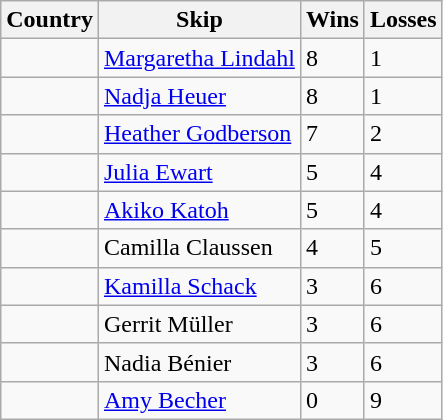<table class="wikitable">
<tr>
<th>Country</th>
<th>Skip</th>
<th>Wins</th>
<th>Losses</th>
</tr>
<tr>
<td></td>
<td><a href='#'>Margaretha Lindahl</a></td>
<td>8</td>
<td>1</td>
</tr>
<tr>
<td></td>
<td><a href='#'>Nadja Heuer</a></td>
<td>8</td>
<td>1</td>
</tr>
<tr>
<td></td>
<td><a href='#'>Heather Godberson</a></td>
<td>7</td>
<td>2</td>
</tr>
<tr>
<td></td>
<td><a href='#'>Julia Ewart</a></td>
<td>5</td>
<td>4</td>
</tr>
<tr>
<td></td>
<td><a href='#'>Akiko Katoh</a></td>
<td>5</td>
<td>4</td>
</tr>
<tr>
<td></td>
<td>Camilla Claussen</td>
<td>4</td>
<td>5</td>
</tr>
<tr>
<td></td>
<td><a href='#'>Kamilla Schack</a></td>
<td>3</td>
<td>6</td>
</tr>
<tr>
<td></td>
<td>Gerrit Müller</td>
<td>3</td>
<td>6</td>
</tr>
<tr>
<td></td>
<td>Nadia Bénier</td>
<td>3</td>
<td>6</td>
</tr>
<tr>
<td></td>
<td><a href='#'>Amy Becher</a></td>
<td>0</td>
<td>9</td>
</tr>
</table>
